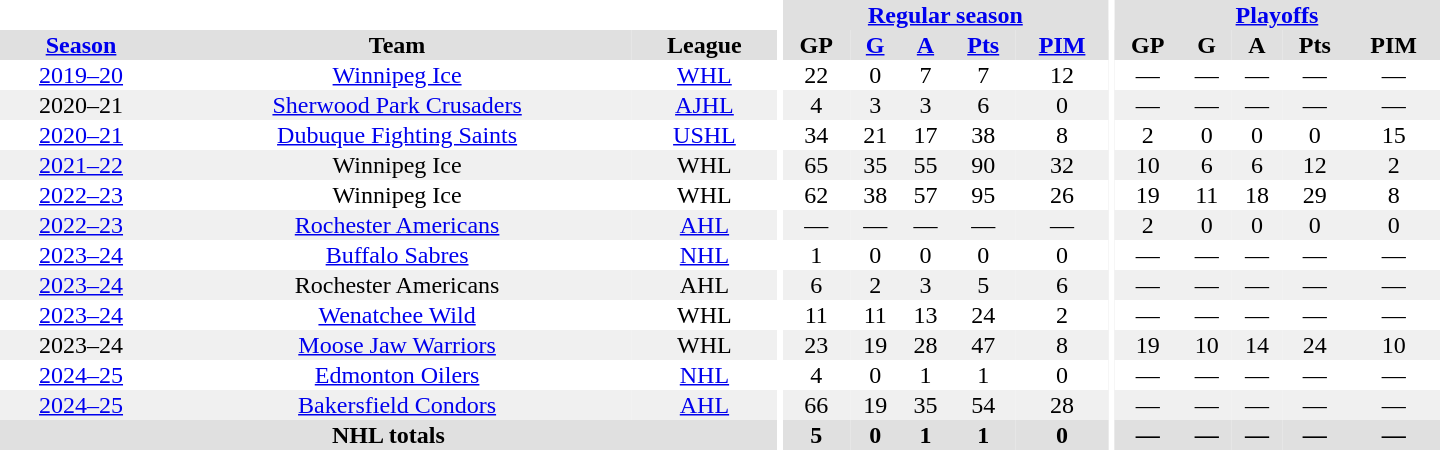<table border="0" cellpadding="1" cellspacing="0" style="text-align:center; width:60em">
<tr bgcolor="#e0e0e0">
<th colspan="3" bgcolor="#ffffff"></th>
<th rowspan="100" bgcolor="#ffffff"></th>
<th colspan="5"><a href='#'>Regular season</a></th>
<th rowspan="100" bgcolor="#ffffff"></th>
<th colspan="5"><a href='#'>Playoffs</a></th>
</tr>
<tr bgcolor="#e0e0e0">
<th><a href='#'>Season</a></th>
<th>Team</th>
<th>League</th>
<th>GP</th>
<th><a href='#'>G</a></th>
<th><a href='#'>A</a></th>
<th><a href='#'>Pts</a></th>
<th><a href='#'>PIM</a></th>
<th>GP</th>
<th>G</th>
<th>A</th>
<th>Pts</th>
<th>PIM</th>
</tr>
<tr>
<td><a href='#'>2019–20</a></td>
<td><a href='#'>Winnipeg Ice</a></td>
<td><a href='#'>WHL</a></td>
<td>22</td>
<td>0</td>
<td>7</td>
<td>7</td>
<td>12</td>
<td>—</td>
<td>—</td>
<td>—</td>
<td>—</td>
<td>—</td>
</tr>
<tr bgcolor="#f0f0f0">
<td>2020–21</td>
<td><a href='#'>Sherwood Park Crusaders</a></td>
<td><a href='#'>AJHL</a></td>
<td>4</td>
<td>3</td>
<td>3</td>
<td>6</td>
<td>0</td>
<td>—</td>
<td>—</td>
<td>—</td>
<td>—</td>
<td>—</td>
</tr>
<tr>
<td><a href='#'>2020–21</a></td>
<td><a href='#'>Dubuque Fighting Saints</a></td>
<td><a href='#'>USHL</a></td>
<td>34</td>
<td>21</td>
<td>17</td>
<td>38</td>
<td>8</td>
<td>2</td>
<td>0</td>
<td>0</td>
<td>0</td>
<td>15</td>
</tr>
<tr bgcolor="#f0f0f0">
<td><a href='#'>2021–22</a></td>
<td>Winnipeg Ice</td>
<td>WHL</td>
<td>65</td>
<td>35</td>
<td>55</td>
<td>90</td>
<td>32</td>
<td>10</td>
<td>6</td>
<td>6</td>
<td>12</td>
<td>2</td>
</tr>
<tr>
<td><a href='#'>2022–23</a></td>
<td>Winnipeg Ice</td>
<td>WHL</td>
<td>62</td>
<td>38</td>
<td>57</td>
<td>95</td>
<td>26</td>
<td>19</td>
<td>11</td>
<td>18</td>
<td>29</td>
<td>8</td>
</tr>
<tr bgcolor="#f0f0f0">
<td><a href='#'>2022–23</a></td>
<td><a href='#'>Rochester Americans</a></td>
<td><a href='#'>AHL</a></td>
<td>—</td>
<td>—</td>
<td>—</td>
<td>—</td>
<td>—</td>
<td>2</td>
<td>0</td>
<td>0</td>
<td>0</td>
<td>0</td>
</tr>
<tr>
<td><a href='#'>2023–24</a></td>
<td><a href='#'>Buffalo Sabres</a></td>
<td><a href='#'>NHL</a></td>
<td>1</td>
<td>0</td>
<td>0</td>
<td>0</td>
<td>0</td>
<td>—</td>
<td>—</td>
<td>—</td>
<td>—</td>
<td>—</td>
</tr>
<tr bgcolor="#f0f0f0">
<td><a href='#'>2023–24</a></td>
<td>Rochester Americans</td>
<td>AHL</td>
<td>6</td>
<td>2</td>
<td>3</td>
<td>5</td>
<td>6</td>
<td>—</td>
<td>—</td>
<td>—</td>
<td>—</td>
<td>—</td>
</tr>
<tr>
<td><a href='#'>2023–24</a></td>
<td><a href='#'>Wenatchee Wild</a></td>
<td>WHL</td>
<td>11</td>
<td>11</td>
<td>13</td>
<td>24</td>
<td>2</td>
<td>—</td>
<td>—</td>
<td>—</td>
<td>—</td>
<td>—</td>
</tr>
<tr bgcolor="#f0f0f0">
<td>2023–24</td>
<td><a href='#'>Moose Jaw Warriors</a></td>
<td>WHL</td>
<td>23</td>
<td>19</td>
<td>28</td>
<td>47</td>
<td>8</td>
<td>19</td>
<td>10</td>
<td>14</td>
<td>24</td>
<td>10</td>
</tr>
<tr>
<td><a href='#'>2024–25</a></td>
<td><a href='#'>Edmonton Oilers</a></td>
<td><a href='#'>NHL</a></td>
<td>4</td>
<td>0</td>
<td>1</td>
<td>1</td>
<td>0</td>
<td>—</td>
<td>—</td>
<td>—</td>
<td>—</td>
<td>—</td>
</tr>
<tr bgcolor="#f0f0f0">
<td><a href='#'>2024–25</a></td>
<td><a href='#'>Bakersfield Condors</a></td>
<td><a href='#'>AHL</a></td>
<td>66</td>
<td>19</td>
<td>35</td>
<td>54</td>
<td>28</td>
<td>—</td>
<td>—</td>
<td>—</td>
<td>—</td>
<td>—</td>
</tr>
<tr>
</tr>
<tr bgcolor="#e0e0e0">
<th colspan="3">NHL totals</th>
<th>5</th>
<th>0</th>
<th>1</th>
<th>1</th>
<th>0</th>
<th>—</th>
<th>—</th>
<th>—</th>
<th>—</th>
<th>—</th>
</tr>
</table>
